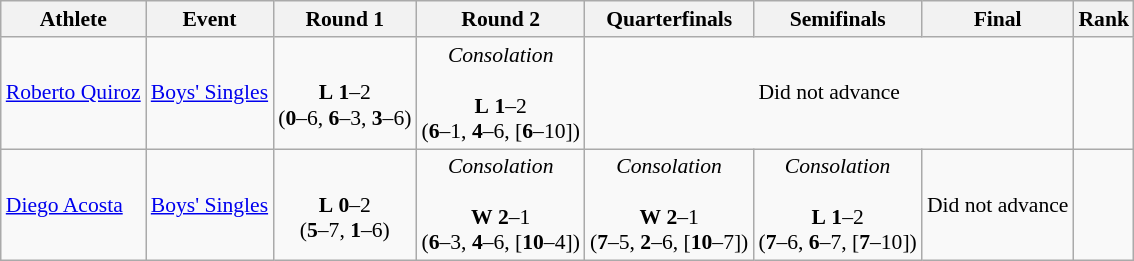<table class=wikitable style="font-size:90%">
<tr>
<th>Athlete</th>
<th>Event</th>
<th>Round 1</th>
<th>Round 2</th>
<th>Quarterfinals</th>
<th>Semifinals</th>
<th>Final</th>
<th>Rank</th>
</tr>
<tr>
<td><a href='#'>Roberto Quiroz</a></td>
<td><a href='#'>Boys' Singles</a></td>
<td align=center><br><strong>L</strong> <strong>1</strong>–2<br> (<strong>0</strong>–6, <strong>6</strong>–3, <strong>3</strong>–6)</td>
<td align=center><em>Consolation</em><br><br><strong>L</strong> <strong>1</strong>–2<br> (<strong>6</strong>–1, <strong>4</strong>–6, [<strong>6</strong>–10])</td>
<td colspan=3 align=center>Did not advance</td>
<td align=center></td>
</tr>
<tr>
<td><a href='#'>Diego Acosta</a></td>
<td><a href='#'>Boys' Singles</a></td>
<td align=center><br><strong>L</strong> <strong>0</strong>–2<br> (<strong>5</strong>–7, <strong>1</strong>–6)</td>
<td align=center><em>Consolation</em><br><br><strong>W</strong> <strong>2</strong>–1<br> (<strong>6</strong>–3, <strong>4</strong>–6, [<strong>10</strong>–4])</td>
<td align=center><em>Consolation</em><br><br><strong>W</strong> <strong>2</strong>–1<br> (<strong>7</strong>–5, <strong>2</strong>–6, [<strong>10</strong>–7])</td>
<td align=center><em>Consolation</em><br><br><strong>L</strong> <strong>1</strong>–2<br> (<strong>7</strong>–6, <strong>6</strong>–7, [<strong>7</strong>–10])</td>
<td colspan=1 align=center>Did not advance</td>
<td align=center></td>
</tr>
</table>
